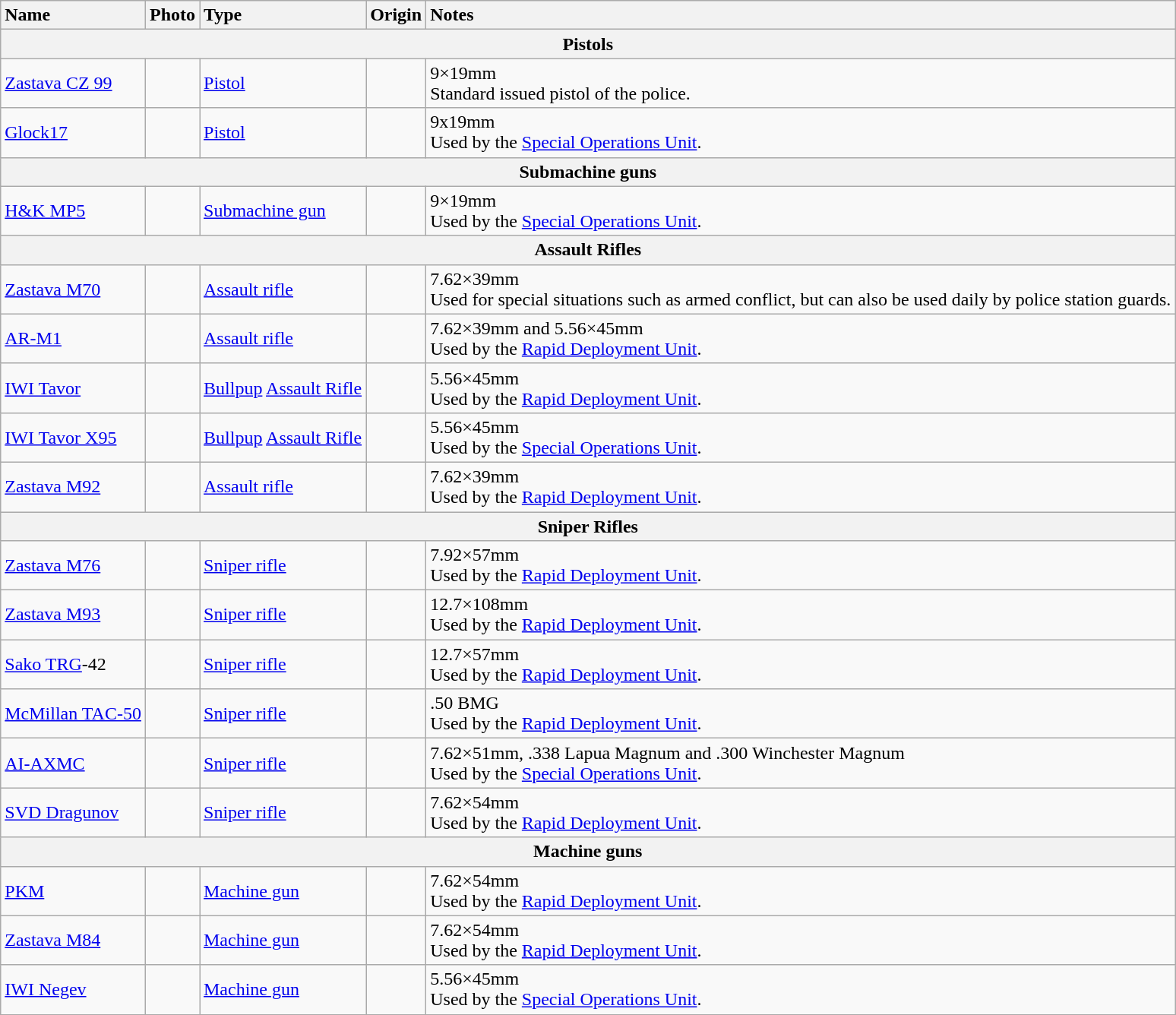<table class="wikitable">
<tr>
<th style="text-align: left;">Name</th>
<th style="text-align: left;">Photo</th>
<th style="text-align: left;">Type</th>
<th style="text-align: left;">Origin</th>
<th style="text-align: left;">Notes</th>
</tr>
<tr>
<th style="align: center;" colspan=7>Pistols</th>
</tr>
<tr>
<td><a href='#'>Zastava CZ 99</a></td>
<td></td>
<td><a href='#'>Pistol</a></td>
<td><br></td>
<td>9×19mm<br>Standard issued pistol of the police.</td>
</tr>
<tr>
<td><a href='#'>Glock17</a></td>
<td></td>
<td><a href='#'>Pistol</a></td>
<td></td>
<td>9x19mm<br>Used by the <a href='#'>Special Operations Unit</a>.</td>
</tr>
<tr>
<th style="align: center;" colspan=7>Submachine guns</th>
</tr>
<tr>
<td><a href='#'>H&K MP5</a></td>
<td></td>
<td><a href='#'>Submachine gun</a></td>
<td></td>
<td>9×19mm<br>Used by the <a href='#'>Special Operations Unit</a>.</td>
</tr>
<tr>
<th style="align: center;" colspan=7>Assault Rifles</th>
</tr>
<tr>
<td><a href='#'>Zastava M70</a></td>
<td></td>
<td><a href='#'>Assault rifle</a></td>
<td><br><br></td>
<td>7.62×39mm<br>Used for special situations such as armed conflict, but can also be used daily by police station guards.</td>
</tr>
<tr>
<td><a href='#'>AR-M1</a></td>
<td></td>
<td><a href='#'>Assault rifle</a></td>
<td></td>
<td>7.62×39mm and 5.56×45mm<br>Used by the <a href='#'>Rapid Deployment Unit</a>.</td>
</tr>
<tr>
<td><a href='#'>IWI Tavor</a></td>
<td></td>
<td><a href='#'>Bullpup</a> <a href='#'>Assault Rifle</a></td>
<td></td>
<td>5.56×45mm<br>Used by the <a href='#'>Rapid Deployment Unit</a>.</td>
</tr>
<tr>
<td><a href='#'>IWI Tavor X95</a></td>
<td></td>
<td><a href='#'>Bullpup</a> <a href='#'>Assault Rifle</a></td>
<td></td>
<td>5.56×45mm<br>Used by the <a href='#'>Special Operations Unit</a>.</td>
</tr>
<tr>
<td><a href='#'>Zastava M92</a></td>
<td></td>
<td><a href='#'>Assault rifle</a></td>
<td><br></td>
<td>7.62×39mm<br>Used by the <a href='#'>Rapid Deployment Unit</a>.</td>
</tr>
<tr>
<th style="align: center;" colspan=7>Sniper Rifles</th>
</tr>
<tr>
<td><a href='#'>Zastava M76</a></td>
<td></td>
<td><a href='#'>Sniper rifle</a></td>
<td><br></td>
<td>7.92×57mm<br>Used by the <a href='#'>Rapid Deployment Unit</a>.</td>
</tr>
<tr>
<td><a href='#'>Zastava M93</a></td>
<td></td>
<td><a href='#'>Sniper rifle</a></td>
<td></td>
<td>12.7×108mm<br>Used by the <a href='#'>Rapid Deployment Unit</a>.</td>
</tr>
<tr>
<td><a href='#'>Sako TRG</a>-42</td>
<td></td>
<td><a href='#'>Sniper rifle</a></td>
<td></td>
<td>12.7×57mm<br>Used by the <a href='#'>Rapid Deployment Unit</a>.</td>
</tr>
<tr>
<td><a href='#'>McMillan TAC-50</a></td>
<td></td>
<td><a href='#'>Sniper rifle</a></td>
<td></td>
<td>.50 BMG<br>Used by the <a href='#'>Rapid Deployment Unit</a>.</td>
</tr>
<tr>
<td><a href='#'>AI-AXMC</a></td>
<td></td>
<td><a href='#'>Sniper rifle</a></td>
<td></td>
<td>7.62×51mm, .338 Lapua Magnum and .300 Winchester Magnum<br>Used by the <a href='#'>Special Operations Unit</a>.</td>
</tr>
<tr>
<td><a href='#'>SVD Dragunov</a></td>
<td></td>
<td><a href='#'>Sniper rifle</a></td>
<td><br></td>
<td>7.62×54mm<br>Used by the <a href='#'>Rapid Deployment Unit</a>.</td>
</tr>
<tr>
<th style="align: center;" colspan=7>Machine guns</th>
</tr>
<tr>
<td><a href='#'>PKM</a></td>
<td></td>
<td><a href='#'>Machine gun</a></td>
<td><br></td>
<td>7.62×54mm<br>Used by the <a href='#'>Rapid Deployment Unit</a>.</td>
</tr>
<tr>
<td><a href='#'>Zastava M84</a></td>
<td></td>
<td><a href='#'>Machine gun</a></td>
<td><br></td>
<td>7.62×54mm<br>Used by the <a href='#'>Rapid Deployment Unit</a>.</td>
</tr>
<tr>
<td><a href='#'>IWI Negev</a></td>
<td></td>
<td><a href='#'>Machine gun</a></td>
<td></td>
<td>5.56×45mm<br>Used by the <a href='#'>Special Operations Unit</a>.</td>
</tr>
<tr>
</tr>
</table>
